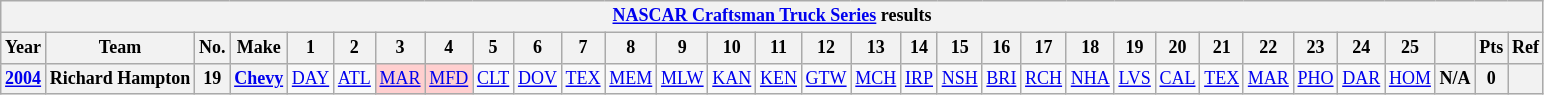<table class="wikitable" style="text-align:center; font-size:75%">
<tr>
<th colspan=45><a href='#'>NASCAR Craftsman Truck Series</a> results</th>
</tr>
<tr>
<th>Year</th>
<th>Team</th>
<th>No.</th>
<th>Make</th>
<th>1</th>
<th>2</th>
<th>3</th>
<th>4</th>
<th>5</th>
<th>6</th>
<th>7</th>
<th>8</th>
<th>9</th>
<th>10</th>
<th>11</th>
<th>12</th>
<th>13</th>
<th>14</th>
<th>15</th>
<th>16</th>
<th>17</th>
<th>18</th>
<th>19</th>
<th>20</th>
<th>21</th>
<th>22</th>
<th>23</th>
<th>24</th>
<th>25</th>
<th></th>
<th>Pts</th>
<th>Ref</th>
</tr>
<tr>
<th><a href='#'>2004</a></th>
<th>Richard Hampton</th>
<th>19</th>
<th><a href='#'>Chevy</a></th>
<td><a href='#'>DAY</a></td>
<td><a href='#'>ATL</a></td>
<td style="background:#FFCFCF;"><a href='#'>MAR</a><br></td>
<td style="background:#FFCFCF;"><a href='#'>MFD</a><br></td>
<td><a href='#'>CLT</a></td>
<td><a href='#'>DOV</a></td>
<td><a href='#'>TEX</a></td>
<td><a href='#'>MEM</a></td>
<td><a href='#'>MLW</a></td>
<td><a href='#'>KAN</a></td>
<td><a href='#'>KEN</a></td>
<td><a href='#'>GTW</a></td>
<td><a href='#'>MCH</a></td>
<td><a href='#'>IRP</a></td>
<td><a href='#'>NSH</a></td>
<td><a href='#'>BRI</a></td>
<td><a href='#'>RCH</a></td>
<td><a href='#'>NHA</a></td>
<td><a href='#'>LVS</a></td>
<td><a href='#'>CAL</a></td>
<td><a href='#'>TEX</a></td>
<td><a href='#'>MAR</a></td>
<td><a href='#'>PHO</a></td>
<td><a href='#'>DAR</a></td>
<td><a href='#'>HOM</a></td>
<th>N/A</th>
<th>0</th>
<th></th>
</tr>
</table>
